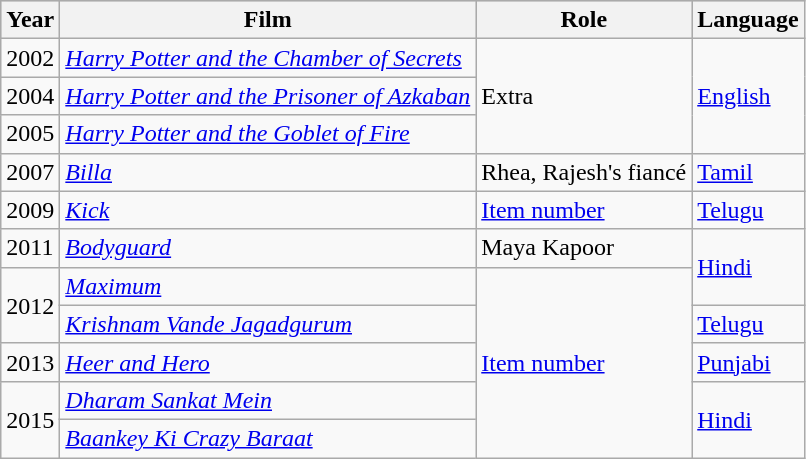<table class="wikitable sortable">
<tr style="background:#ccc; text-align:center;">
<th>Year</th>
<th>Film</th>
<th>Role</th>
<th>Language</th>
</tr>
<tr>
<td>2002</td>
<td><em><a href='#'>Harry Potter and the Chamber of Secrets</a></em></td>
<td rowspan="3">Extra</td>
<td rowspan="3"><a href='#'>English</a></td>
</tr>
<tr>
<td>2004</td>
<td><em><a href='#'>Harry Potter and the Prisoner of Azkaban</a></em></td>
</tr>
<tr>
<td>2005</td>
<td><em><a href='#'>Harry Potter and the Goblet of Fire</a></em></td>
</tr>
<tr>
<td>2007</td>
<td><em><a href='#'>Billa</a></em></td>
<td>Rhea, Rajesh's fiancé</td>
<td><a href='#'>Tamil</a></td>
</tr>
<tr>
<td>2009</td>
<td><em><a href='#'>Kick</a></em></td>
<td><a href='#'>Item number</a></td>
<td><a href='#'>Telugu</a></td>
</tr>
<tr>
<td>2011</td>
<td><em><a href='#'>Bodyguard</a></em></td>
<td>Maya Kapoor</td>
<td rowspan="2"><a href='#'>Hindi</a></td>
</tr>
<tr>
<td rowspan="2">2012</td>
<td><em><a href='#'>Maximum</a></em></td>
<td rowspan="5"><a href='#'>Item number</a></td>
</tr>
<tr>
<td><em><a href='#'>Krishnam Vande Jagadgurum</a></em></td>
<td><a href='#'>Telugu</a></td>
</tr>
<tr>
<td>2013</td>
<td><em><a href='#'>Heer and Hero</a></em></td>
<td><a href='#'>Punjabi</a></td>
</tr>
<tr>
<td rowspan="2">2015</td>
<td><em><a href='#'>Dharam Sankat Mein</a></em></td>
<td rowspan="2"><a href='#'>Hindi</a></td>
</tr>
<tr>
<td><em><a href='#'>Baankey Ki Crazy Baraat</a></em></td>
</tr>
</table>
